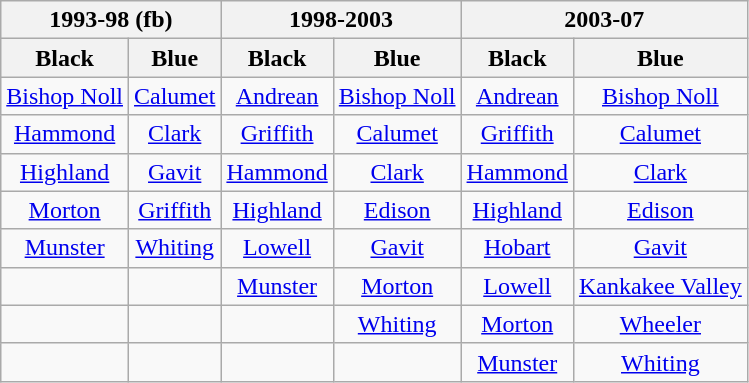<table class="wikitable" style="text-align:center;">
<tr>
<th colspan=2>1993-98 (fb)</th>
<th colspan=2>1998-2003</th>
<th colspan=2>2003-07</th>
</tr>
<tr>
<th>Black</th>
<th>Blue</th>
<th>Black</th>
<th>Blue</th>
<th>Black</th>
<th>Blue</th>
</tr>
<tr>
<td><a href='#'>Bishop Noll</a></td>
<td><a href='#'>Calumet</a></td>
<td><a href='#'>Andrean</a></td>
<td><a href='#'>Bishop Noll</a></td>
<td><a href='#'>Andrean</a></td>
<td><a href='#'>Bishop Noll</a></td>
</tr>
<tr>
<td><a href='#'>Hammond</a></td>
<td><a href='#'>Clark</a></td>
<td><a href='#'>Griffith</a></td>
<td><a href='#'>Calumet</a></td>
<td><a href='#'>Griffith</a></td>
<td><a href='#'>Calumet</a></td>
</tr>
<tr>
<td><a href='#'>Highland</a></td>
<td><a href='#'>Gavit</a></td>
<td><a href='#'>Hammond</a></td>
<td><a href='#'>Clark</a></td>
<td><a href='#'>Hammond</a></td>
<td><a href='#'>Clark</a></td>
</tr>
<tr>
<td><a href='#'>Morton</a></td>
<td><a href='#'>Griffith</a></td>
<td><a href='#'>Highland</a></td>
<td><a href='#'>Edison</a></td>
<td><a href='#'>Highland</a></td>
<td><a href='#'>Edison</a></td>
</tr>
<tr>
<td><a href='#'>Munster</a></td>
<td><a href='#'>Whiting</a></td>
<td><a href='#'>Lowell</a></td>
<td><a href='#'>Gavit</a></td>
<td><a href='#'>Hobart</a></td>
<td><a href='#'>Gavit</a></td>
</tr>
<tr>
<td></td>
<td></td>
<td><a href='#'>Munster</a></td>
<td><a href='#'>Morton</a></td>
<td><a href='#'>Lowell</a></td>
<td><a href='#'>Kankakee Valley</a></td>
</tr>
<tr>
<td></td>
<td></td>
<td></td>
<td><a href='#'>Whiting</a></td>
<td><a href='#'>Morton</a></td>
<td><a href='#'>Wheeler</a></td>
</tr>
<tr>
<td></td>
<td></td>
<td></td>
<td></td>
<td><a href='#'>Munster</a></td>
<td><a href='#'>Whiting</a></td>
</tr>
</table>
